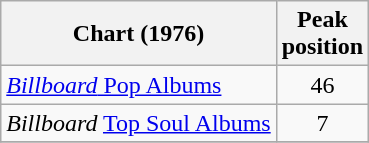<table class="wikitable">
<tr>
<th>Chart (1976)</th>
<th>Peak<br>position</th>
</tr>
<tr>
<td><a href='#'><em>Billboard</em> Pop Albums</a></td>
<td align=center>46</td>
</tr>
<tr>
<td><em>Billboard</em> <a href='#'>Top Soul Albums</a></td>
<td align=center>7</td>
</tr>
<tr>
</tr>
</table>
